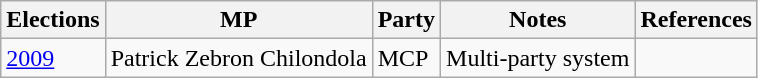<table class="wikitable">
<tr>
<th>Elections</th>
<th>MP</th>
<th>Party</th>
<th>Notes</th>
<th>References</th>
</tr>
<tr>
<td><a href='#'>2009</a></td>
<td>Patrick Zebron Chilondola</td>
<td>MCP</td>
<td>Multi-party system</td>
<td></td>
</tr>
</table>
